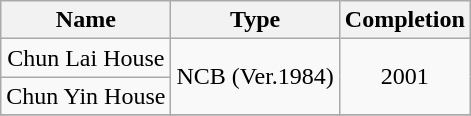<table class="wikitable" style="text-align: center">
<tr>
<th>Name</th>
<th>Type</th>
<th>Completion</th>
</tr>
<tr>
<td>Chun Lai House</td>
<td rowspan="2">NCB (Ver.1984)</td>
<td rowspan="2">2001</td>
</tr>
<tr>
<td>Chun Yin House</td>
</tr>
<tr>
</tr>
</table>
